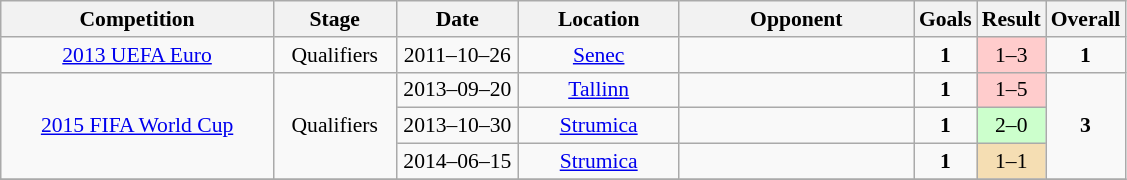<table class="wikitable" style="font-size:90%">
<tr>
<th width=175px>Competition</th>
<th width=75px>Stage</th>
<th width=75px>Date</th>
<th width=100px>Location</th>
<th width=150px>Opponent</th>
<th width=25px>Goals</th>
<th width=25>Result</th>
<th width=25px>Overall</th>
</tr>
<tr align=center>
<td><a href='#'>2013 UEFA Euro</a></td>
<td>Qualifiers</td>
<td>2011–10–26</td>
<td><a href='#'>Senec</a></td>
<td align=left></td>
<td><strong>1</strong></td>
<td bgcolor=#FFCCCC>1–3</td>
<td><strong>1</strong></td>
</tr>
<tr align=center>
<td rowspan=3><a href='#'>2015 FIFA World Cup</a></td>
<td rowspan=3>Qualifiers</td>
<td>2013–09–20</td>
<td><a href='#'>Tallinn</a></td>
<td align=left></td>
<td><strong>1</strong></td>
<td bgcolor=#FFCCCC>1–5</td>
<td rowspan=3><strong>3</strong></td>
</tr>
<tr align=center>
<td>2013–10–30</td>
<td><a href='#'>Strumica</a></td>
<td align=left></td>
<td><strong>1</strong></td>
<td bgcolor=#CCFFCC>2–0</td>
</tr>
<tr align=center>
<td>2014–06–15</td>
<td><a href='#'>Strumica</a></td>
<td align=left></td>
<td><strong>1</strong></td>
<td bgcolor=#F5DEB3>1–1</td>
</tr>
<tr align=center>
</tr>
</table>
